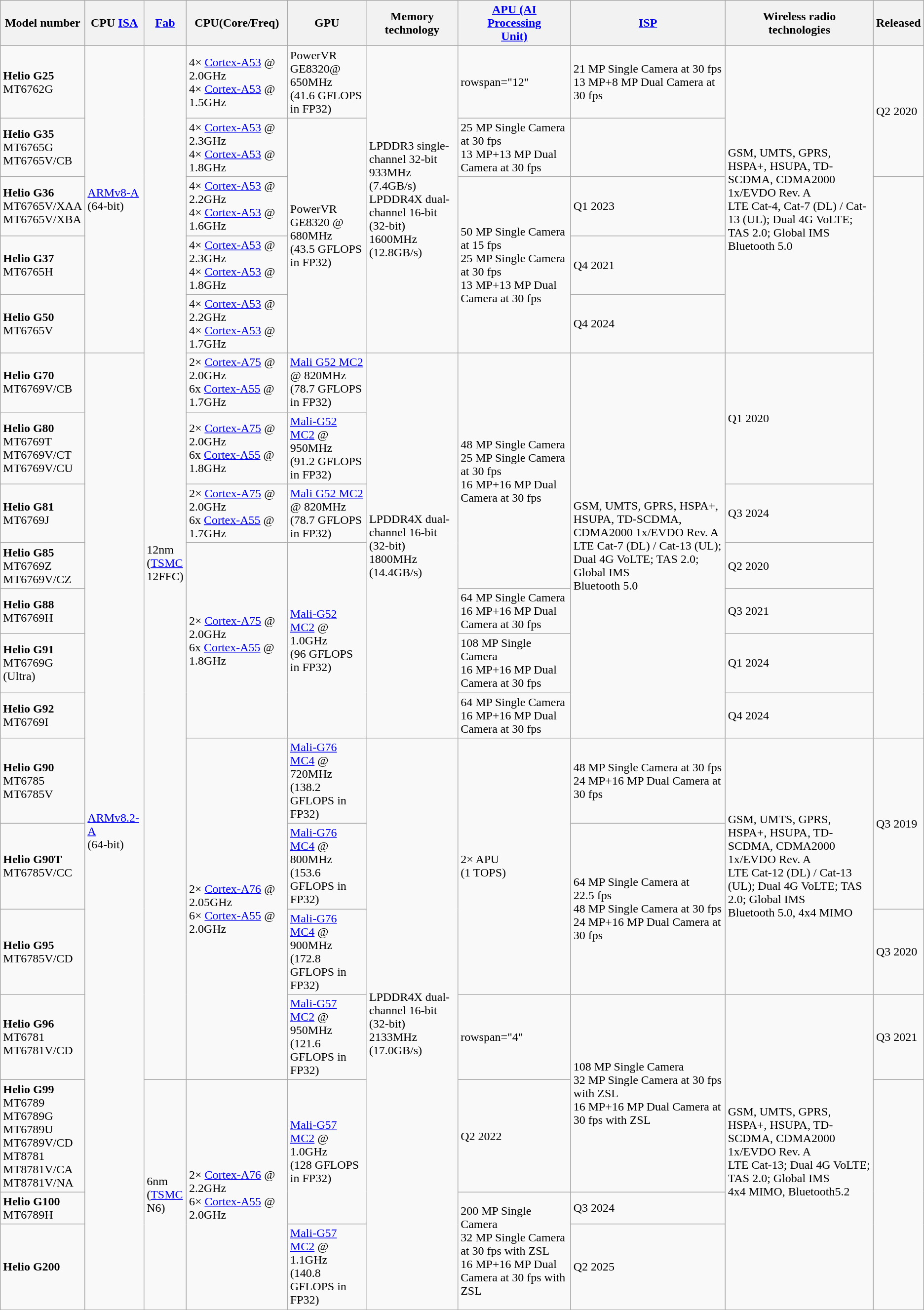<table class="wikitable">
<tr>
<th>Model number</th>
<th>CPU <a href='#'>ISA</a></th>
<th><a href='#'>Fab</a></th>
<th>CPU(Core/Freq)</th>
<th>GPU</th>
<th>Memory<br>technology</th>
<th><a href='#'>APU (AI <br>Processing <br>Unit)</a></th>
<th><a href='#'>ISP</a></th>
<th>Wireless radio <br>technologies</th>
<th>Released</th>
</tr>
<tr>
<td><b>Helio G25</b> <br>MT6762G</td>
<td rowspan="5"><a href='#'>ARMv8-A</a> <br>(64-bit)</td>
<td rowspan="16">12nm <br>(<a href='#'>TSMC</a><br>12FFC)</td>
<td>4× <a href='#'>Cortex-A53</a> @ 2.0GHz<br>4× <a href='#'>Cortex-A53</a> @ 1.5GHz</td>
<td>PowerVR GE8320@ 650MHz<br>(41.6 GFLOPS in FP32)</td>
<td rowspan="5">LPDDR3 single-channel 32-bit<br>933MHz (7.4GB/s)<br>LPDDR4X dual-channel 16-bit (32-bit)<br>1600MHz (12.8GB/s)</td>
<td>rowspan="12" </td>
<td>21 MP Single Camera at 30 fps<br>13 MP+8 MP Dual Camera at 30 fps</td>
<td rowspan="5">GSM, UMTS, GPRS, HSPA+, HSUPA, TD-SCDMA, CDMA2000 1x/EVDO Rev. A<br>LTE Cat-4, Cat-7 (DL) / Cat-13 (UL); Dual 4G VoLTE; TAS 2.0; Global IMS<br>Bluetooth 5.0</td>
<td rowspan="2">Q2 2020</td>
</tr>
<tr>
<td><b>Helio G35</b><br>MT6765G <br>MT6765V/CB</td>
<td>4× <a href='#'>Cortex-A53</a> @ 2.3GHz<br>4× <a href='#'>Cortex-A53</a> @ 1.8GHz</td>
<td rowspan="4">PowerVR GE8320 @ 680MHz<br>(43.5 GFLOPS in FP32)</td>
<td>25 MP Single Camera at 30 fps<br>13 MP+13 MP Dual Camera at 30 fps</td>
</tr>
<tr>
<td><b>Helio G36</b> <br>MT6765V/XAA <br>MT6765V/XBA</td>
<td>4× <a href='#'>Cortex-A53</a> @ 2.2GHz<br>4× <a href='#'>Cortex-A53</a> @ 1.6GHz</td>
<td rowspan="3">50 MP Single Camera at 15 fps<br>25 MP Single Camera at 30 fps<br>13 MP+13 MP Dual Camera at 30 fps</td>
<td>Q1 2023</td>
</tr>
<tr>
<td><b>Helio G37</b> <br>MT6765H</td>
<td>4× <a href='#'>Cortex-A53</a> @ 2.3GHz<br>4× <a href='#'>Cortex-A53</a> @ 1.8GHz</td>
<td>Q4 2021</td>
</tr>
<tr>
<td><b>Helio G50</b> <br>MT6765V</td>
<td>4× <a href='#'>Cortex-A53</a> @ 2.2GHz<br>4× <a href='#'>Cortex-A53</a> @ 1.7GHz</td>
<td>Q4 2024</td>
</tr>
<tr>
<td><b>Helio G70</b> <br>MT6769V/CB</td>
<td rowspan="14"><a href='#'>ARMv8.2-A</a> <br>(64-bit)</td>
<td>2× <a href='#'>Cortex-A75</a> @ 2.0GHz<br>6x <a href='#'>Cortex-A55</a> @ 1.7GHz</td>
<td><a href='#'> Mali G52 MC2</a> @ 820MHz<br>(78.7 GFLOPS in FP32)</td>
<td rowspan="7">LPDDR4X dual-channel 16-bit (32-bit)<br>1800MHz (14.4GB/s)</td>
<td rowspan="4">48 MP Single Camera<br>25 MP Single Camera at 30 fps<br>16 MP+16 MP Dual Camera at 30 fps</td>
<td rowspan="7">GSM, UMTS, GPRS, HSPA+, HSUPA, TD-SCDMA, CDMA2000 1x/EVDO Rev. A<br>LTE Cat-7 (DL) / Cat-13 (UL); Dual 4G VoLTE; TAS 2.0; Global IMS<br>Bluetooth 5.0</td>
<td rowspan="2">Q1 2020</td>
</tr>
<tr>
<td><b>Helio G80</b> <br>MT6769T <br>MT6769V/CT <br>MT6769V/CU</td>
<td>2× <a href='#'>Cortex-A75</a> @ 2.0GHz<br>6x <a href='#'>Cortex-A55</a> @ 1.8GHz</td>
<td><a href='#'>Mali-G52 MC2</a> @ 950MHz<br>(91.2 GFLOPS in FP32)</td>
</tr>
<tr>
<td><b>Helio G81</b>  <br>MT6769J</td>
<td>2× <a href='#'>Cortex-A75</a> @ 2.0GHz<br>6x <a href='#'>Cortex-A55</a> @ 1.7GHz</td>
<td><a href='#'> Mali G52 MC2</a> @ 820MHz<br>(78.7 GFLOPS in FP32)</td>
<td>Q3 2024</td>
</tr>
<tr>
<td><b>Helio G85</b> <br>MT6769Z <br>MT6769V/CZ</td>
<td rowspan="4">2× <a href='#'>Cortex-A75</a> @ 2.0GHz <br>6x <a href='#'>Cortex-A55</a> @ 1.8GHz</td>
<td rowspan="4"><a href='#'>Mali-G52 MC2</a> @ 1.0GHz<br>(96 GFLOPS in FP32)</td>
<td>Q2 2020</td>
</tr>
<tr>
<td><b>Helio G88</b> <br>MT6769H</td>
<td>64 MP Single Camera<br>16 MP+16 MP Dual Camera at 30 fps</td>
<td>Q3 2021</td>
</tr>
<tr>
<td><b>Helio G91</b> <br>MT6769G<br>(Ultra)</td>
<td>108 MP Single Camera<br>16 MP+16 MP Dual Camera at 30 fps</td>
<td>Q1 2024</td>
</tr>
<tr>
<td><b>Helio G92</b> <br>MT6769I</td>
<td>64 MP Single Camera<br>16 MP+16 MP Dual Camera at 30 fps</td>
<td>Q4 2024</td>
</tr>
<tr>
<td><b>Helio G90</b> <br>MT6785 <br>MT6785V</td>
<td rowspan="4">2× <a href='#'>Cortex-A76</a> @ 2.05GHz<br>6× <a href='#'>Cortex-A55</a> @ 2.0GHz</td>
<td><a href='#'>Mali-G76 MC4</a> @ 720MHz<br>(138.2 GFLOPS in FP32)</td>
<td rowspan="7">LPDDR4X dual-channel 16-bit (32-bit)<br>2133MHz (17.0GB/s)</td>
<td rowspan="3">2× APU<br>(1 TOPS)</td>
<td>48 MP Single Camera at 30 fps<br>24 MP+16 MP Dual Camera at 30 fps</td>
<td rowspan="3">GSM, UMTS, GPRS, HSPA+, HSUPA, TD-SCDMA, CDMA2000 1x/EVDO Rev. A<br>LTE Cat-12 (DL) / Cat-13 (UL); Dual 4G VoLTE; TAS 2.0; Global IMS<br>Bluetooth 5.0, 4x4 MIMO</td>
<td rowspan="2">Q3 2019</td>
</tr>
<tr>
<td><b>Helio G90T</b> <br>MT6785V/CC</td>
<td><a href='#'>Mali-G76 MC4</a> @ 800MHz<br>(153.6 GFLOPS in FP32)</td>
<td rowspan="2">64 MP Single Camera at 22.5 fps<br>48 MP Single Camera at 30 fps<br>24 MP+16 MP Dual Camera at 30 fps</td>
</tr>
<tr>
<td><b>Helio G95</b> <br>MT6785V/CD</td>
<td><a href='#'>Mali-G76 MC4</a> @ 900MHz<br>(172.8 GFLOPS in FP32)</td>
<td>Q3 2020</td>
</tr>
<tr>
<td><b>Helio G96</b> <br>MT6781 <br>MT6781V/CD</td>
<td><a href='#'>Mali-G57 MC2</a> @ 950MHz<br>(121.6 GFLOPS in FP32)</td>
<td>rowspan="4" </td>
<td rowspan="2">108 MP Single Camera<br>32 MP Single Camera at 30 fps with ZSL<br>16 MP+16 MP Dual Camera at 30 fps with ZSL</td>
<td rowspan="4">GSM, UMTS, GPRS, HSPA+, HSUPA, TD-SCDMA, CDMA2000 1x/EVDO Rev. A<br>LTE Cat-13; Dual 4G VoLTE; TAS 2.0; Global IMS<br>4x4 MIMO, Bluetooth5.2</td>
<td>Q3 2021</td>
</tr>
<tr>
<td><b>Helio G99</b> <br>MT6789 <br>MT6789G <br>MT6789U <br>MT6789V/CD <br>MT8781 <br>MT8781V/CA <br>MT8781V/NA</td>
<td rowspan="3">6nm <br>(<a href='#'>TSMC</a> <br>N6)</td>
<td rowspan="3">2× <a href='#'>Cortex-A76</a> @ 2.2GHz<br>6× <a href='#'>Cortex-A55</a> @ 2.0GHz</td>
<td rowspan="2"><a href='#'>Mali-G57 MC2</a> @ 1.0GHz<br>(128 GFLOPS in FP32)</td>
<td>Q2 2022</td>
</tr>
<tr>
<td><b>Helio G100</b> <br>MT6789H </td>
<td rowspan="2">200 MP Single Camera<br>32 MP Single Camera at 30 fps with ZSL<br>16 MP+16 MP Dual Camera at 30 fps with ZSL</td>
<td>Q3 2024</td>
</tr>
<tr>
<td><b>Helio G200</b></td>
<td><a href='#'>Mali-G57 MC2</a> @ 1.1GHz<br>(140.8 GFLOPS in FP32)</td>
<td>Q2 2025</td>
</tr>
<tr>
</tr>
</table>
